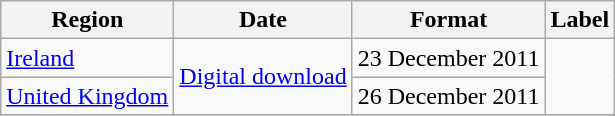<table class="wikitable">
<tr>
<th scope="col">Region</th>
<th scope="col">Date</th>
<th scope="col">Format</th>
<th scope="col">Label</th>
</tr>
<tr>
<td><a href='#'>Ireland</a></td>
<td rowspan=2><a href='#'>Digital download</a></td>
<td>23 December 2011</td>
<td rowspan="2"></td>
</tr>
<tr>
<td><a href='#'>United Kingdom</a></td>
<td>26 December 2011</td>
</tr>
<tr>
</tr>
</table>
